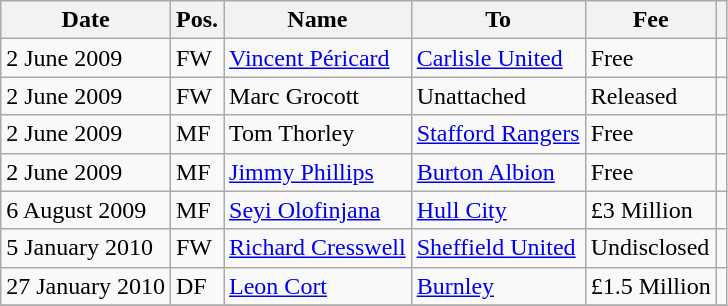<table class="wikitable">
<tr>
<th>Date</th>
<th>Pos.</th>
<th>Name</th>
<th>To</th>
<th>Fee</th>
<th></th>
</tr>
<tr>
<td>2 June 2009</td>
<td>FW</td>
<td> <a href='#'>Vincent Péricard</a></td>
<td> <a href='#'>Carlisle United</a></td>
<td>Free</td>
<td></td>
</tr>
<tr>
<td>2 June 2009</td>
<td>FW</td>
<td> Marc Grocott</td>
<td> Unattached</td>
<td>Released</td>
<td></td>
</tr>
<tr>
<td>2 June 2009</td>
<td>MF</td>
<td> Tom Thorley</td>
<td> <a href='#'>Stafford Rangers</a></td>
<td>Free</td>
<td></td>
</tr>
<tr>
<td>2 June 2009</td>
<td>MF</td>
<td> <a href='#'>Jimmy Phillips</a></td>
<td> <a href='#'>Burton Albion</a></td>
<td>Free</td>
<td></td>
</tr>
<tr>
<td>6 August 2009</td>
<td>MF</td>
<td> <a href='#'>Seyi Olofinjana</a></td>
<td> <a href='#'>Hull City</a></td>
<td>£3 Million</td>
<td></td>
</tr>
<tr>
<td>5 January 2010</td>
<td>FW</td>
<td> <a href='#'>Richard Cresswell</a></td>
<td> <a href='#'>Sheffield United</a></td>
<td>Undisclosed</td>
<td></td>
</tr>
<tr>
<td>27 January 2010</td>
<td>DF</td>
<td> <a href='#'>Leon Cort</a></td>
<td> <a href='#'>Burnley</a></td>
<td>£1.5 Million</td>
<td></td>
</tr>
<tr>
</tr>
</table>
